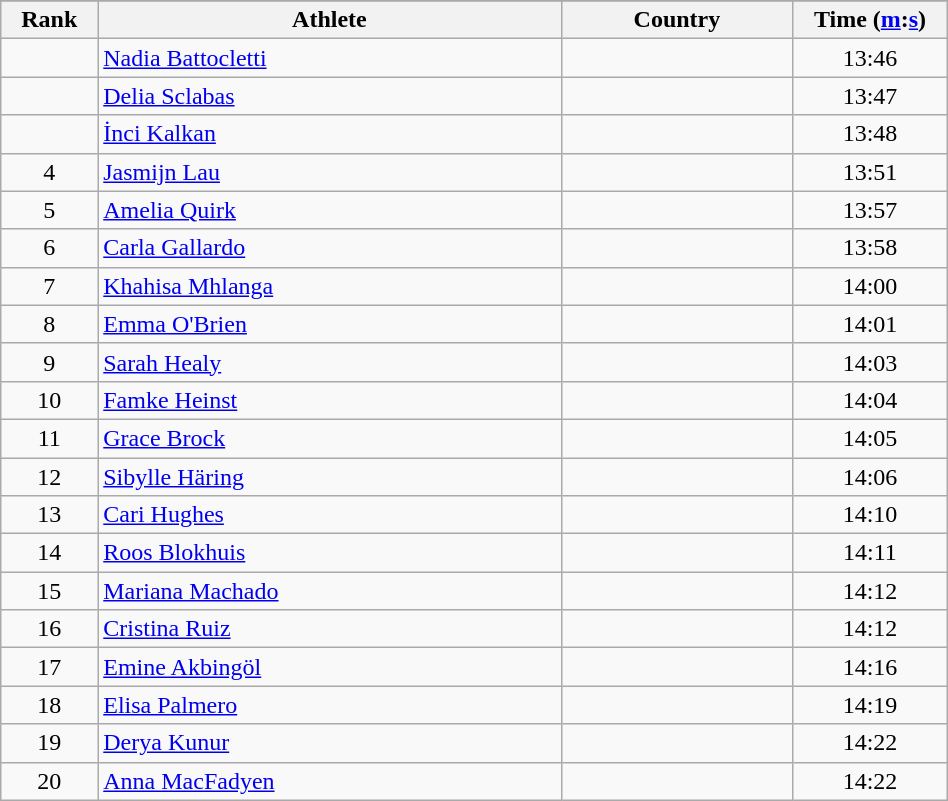<table class="wikitable" style="text-align:center;" width="50%">
<tr>
</tr>
<tr>
<th width=5%>Rank</th>
<th width=30%>Athlete</th>
<th width=15%>Country</th>
<th width=10%>Time (<a href='#'>m</a>:<a href='#'>s</a>)</th>
</tr>
<tr>
<td></td>
<td align=left><a href='#'>Nadia Battocletti</a></td>
<td align=left></td>
<td>13:46</td>
</tr>
<tr>
<td></td>
<td align=left><a href='#'>Delia Sclabas</a></td>
<td align=left></td>
<td>13:47</td>
</tr>
<tr>
<td></td>
<td align=left><a href='#'>İnci Kalkan</a></td>
<td align=left></td>
<td>13:48</td>
</tr>
<tr>
<td>4</td>
<td align=left><a href='#'>Jasmijn Lau</a></td>
<td align=left></td>
<td>13:51</td>
</tr>
<tr>
<td>5</td>
<td align=left><a href='#'>Amelia Quirk</a></td>
<td align=left></td>
<td>13:57</td>
</tr>
<tr>
<td>6</td>
<td align=left><a href='#'>Carla Gallardo</a></td>
<td align=left></td>
<td>13:58</td>
</tr>
<tr>
<td>7</td>
<td align=left><a href='#'>Khahisa Mhlanga</a></td>
<td align=left></td>
<td>14:00</td>
</tr>
<tr>
<td>8</td>
<td align=left><a href='#'>Emma O'Brien</a></td>
<td align=left></td>
<td>14:01</td>
</tr>
<tr>
<td>9</td>
<td align=left><a href='#'>Sarah Healy</a></td>
<td align=left></td>
<td>14:03</td>
</tr>
<tr>
<td>10</td>
<td align=left><a href='#'>Famke Heinst</a></td>
<td align=left></td>
<td>14:04</td>
</tr>
<tr>
<td>11</td>
<td align=left><a href='#'>Grace Brock</a></td>
<td align=left></td>
<td>14:05</td>
</tr>
<tr>
<td>12</td>
<td align=left><a href='#'>Sibylle Häring</a></td>
<td align=left></td>
<td>14:06</td>
</tr>
<tr>
<td>13</td>
<td align=left><a href='#'>Cari Hughes</a></td>
<td align=left></td>
<td>14:10</td>
</tr>
<tr>
<td>14</td>
<td align=left><a href='#'>Roos Blokhuis</a></td>
<td align=left></td>
<td>14:11</td>
</tr>
<tr>
<td>15</td>
<td align=left><a href='#'>Mariana Machado</a></td>
<td align=left></td>
<td>14:12</td>
</tr>
<tr>
<td>16</td>
<td align=left><a href='#'>Cristina Ruiz</a></td>
<td align=left></td>
<td>14:12</td>
</tr>
<tr>
<td>17</td>
<td align=left><a href='#'>Emine Akbingöl</a></td>
<td align=left></td>
<td>14:16</td>
</tr>
<tr>
<td>18</td>
<td align=left><a href='#'>Elisa Palmero</a></td>
<td align=left></td>
<td>14:19</td>
</tr>
<tr>
<td>19</td>
<td align=left><a href='#'>Derya Kunur</a></td>
<td align=left></td>
<td>14:22</td>
</tr>
<tr>
<td>20</td>
<td align=left><a href='#'>Anna MacFadyen</a></td>
<td align=left></td>
<td>14:22</td>
</tr>
</table>
